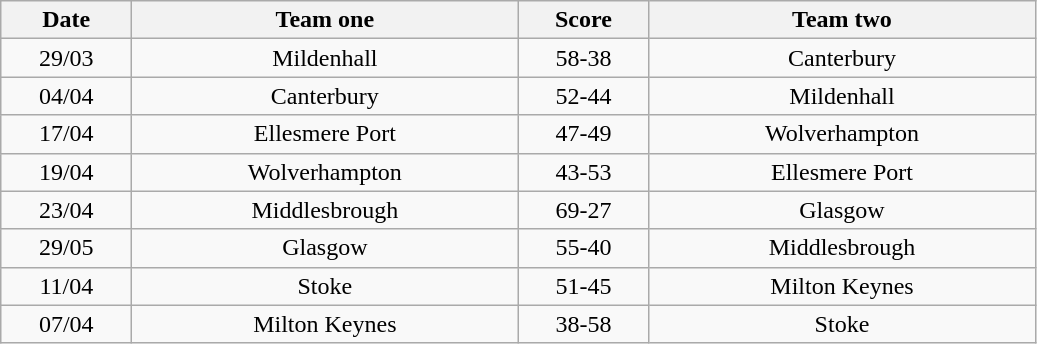<table class="wikitable" style="text-align: center">
<tr>
<th width=80>Date</th>
<th width=250>Team one</th>
<th width=80>Score</th>
<th width=250>Team two</th>
</tr>
<tr>
<td>29/03</td>
<td>Mildenhall</td>
<td>58-38</td>
<td>Canterbury</td>
</tr>
<tr>
<td>04/04</td>
<td>Canterbury</td>
<td>52-44</td>
<td>Mildenhall</td>
</tr>
<tr>
<td>17/04</td>
<td>Ellesmere Port</td>
<td>47-49</td>
<td>Wolverhampton</td>
</tr>
<tr>
<td>19/04</td>
<td>Wolverhampton</td>
<td>43-53</td>
<td>Ellesmere Port</td>
</tr>
<tr>
<td>23/04</td>
<td>Middlesbrough</td>
<td>69-27</td>
<td>Glasgow</td>
</tr>
<tr>
<td>29/05</td>
<td>Glasgow</td>
<td>55-40</td>
<td>Middlesbrough</td>
</tr>
<tr>
<td>11/04</td>
<td>Stoke</td>
<td>51-45</td>
<td>Milton Keynes</td>
</tr>
<tr>
<td>07/04</td>
<td>Milton Keynes</td>
<td>38-58</td>
<td>Stoke</td>
</tr>
</table>
